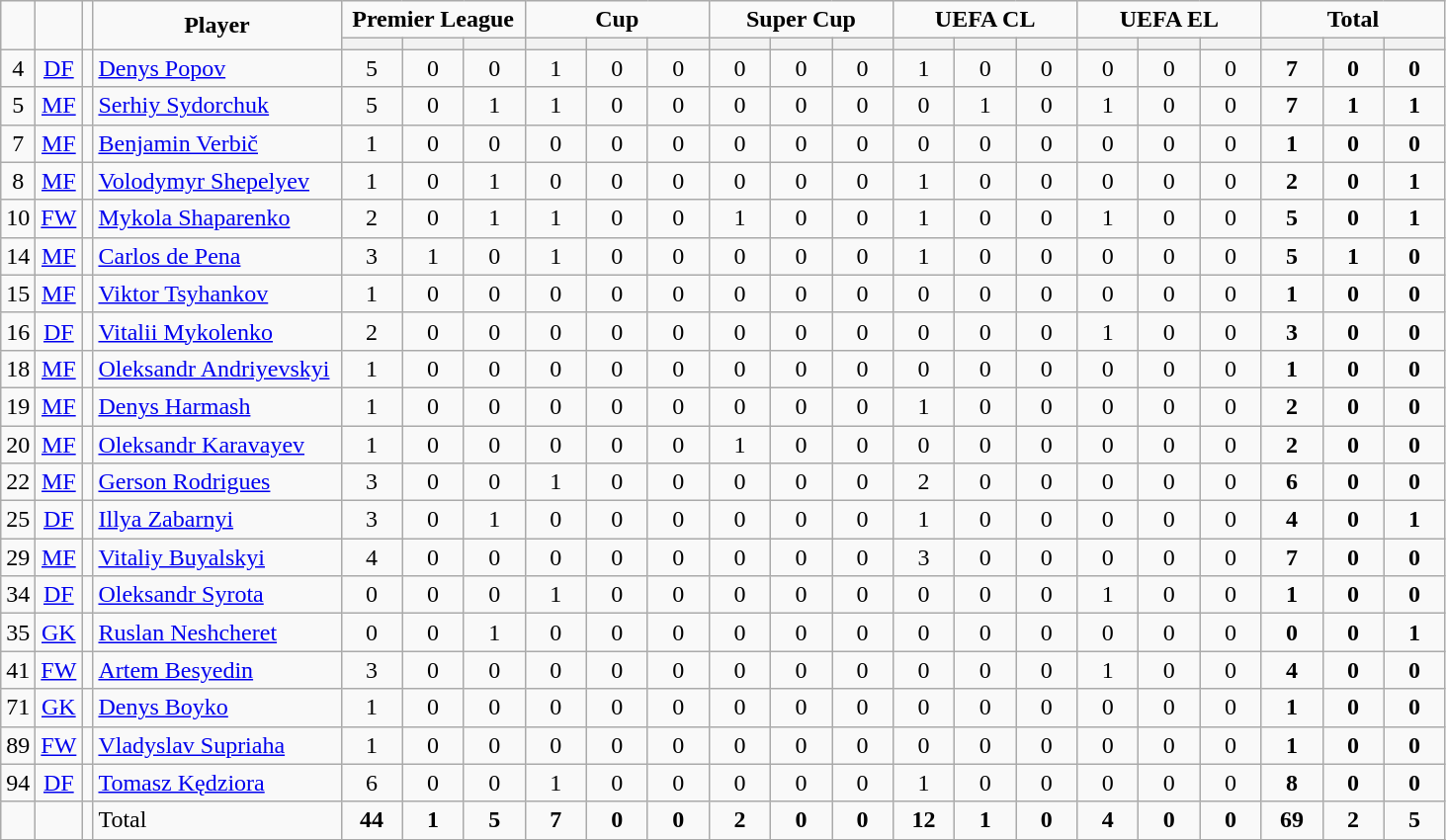<table class="wikitable" style="text-align:center">
<tr>
<td rowspan="2" !width=15><strong></strong></td>
<td rowspan="2" !width=15><strong></strong></td>
<td rowspan="2" !width=15><strong></strong></td>
<td rowspan="2" ! style="width:160px;"><strong>Player</strong></td>
<td colspan="3"><strong>Premier League</strong></td>
<td colspan="3"><strong>Cup</strong></td>
<td colspan="3"><strong>Super Cup</strong></td>
<td colspan="3"><strong>UEFA CL</strong></td>
<td colspan="3"><strong>UEFA EL</strong></td>
<td colspan="3"><strong>Total</strong></td>
</tr>
<tr>
<th width=34; background:#fe9;"></th>
<th width=34; background:#fe9;"></th>
<th width=34; background:#ff8888;"></th>
<th width=34; background:#fe9;"></th>
<th width=34; background:#fe9;"></th>
<th width=34; background:#ff8888;"></th>
<th width=34; background:#fe9;"></th>
<th width=34; background:#fe9;"></th>
<th width=34; background:#ff8888;"></th>
<th width=34; background:#fe9;"></th>
<th width=34; background:#fe9;"></th>
<th width=34; background:#ff8888;"></th>
<th width=34; background:#fe9;"></th>
<th width=34; background:#fe9;"></th>
<th width=34; background:#ff8888;"></th>
<th width=34; background:#fe9;"></th>
<th width=34; background:#fe9;"></th>
<th width=34; background:#ff8888;"></th>
</tr>
<tr>
<td>4</td>
<td><a href='#'>DF</a></td>
<td></td>
<td align=left><a href='#'>Denys Popov</a></td>
<td>5</td>
<td>0</td>
<td>0</td>
<td>1</td>
<td>0</td>
<td>0</td>
<td>0</td>
<td>0</td>
<td>0</td>
<td>1</td>
<td>0</td>
<td>0</td>
<td>0</td>
<td>0</td>
<td>0</td>
<td><strong>7</strong></td>
<td><strong>0</strong></td>
<td><strong>0</strong></td>
</tr>
<tr>
<td>5</td>
<td><a href='#'>MF</a></td>
<td></td>
<td align=left><a href='#'>Serhiy Sydorchuk</a></td>
<td>5</td>
<td>0</td>
<td>1</td>
<td>1</td>
<td>0</td>
<td>0</td>
<td>0</td>
<td>0</td>
<td>0</td>
<td>0</td>
<td>1</td>
<td>0</td>
<td>1</td>
<td>0</td>
<td>0</td>
<td><strong>7</strong></td>
<td><strong>1</strong></td>
<td><strong>1</strong></td>
</tr>
<tr>
<td>7</td>
<td><a href='#'>MF</a></td>
<td></td>
<td align=left><a href='#'>Benjamin Verbič</a></td>
<td>1</td>
<td>0</td>
<td>0</td>
<td>0</td>
<td>0</td>
<td>0</td>
<td>0</td>
<td>0</td>
<td>0</td>
<td>0</td>
<td>0</td>
<td>0</td>
<td>0</td>
<td>0</td>
<td>0</td>
<td><strong>1</strong></td>
<td><strong>0</strong></td>
<td><strong>0</strong></td>
</tr>
<tr>
<td>8</td>
<td><a href='#'>MF</a></td>
<td></td>
<td align=left><a href='#'>Volodymyr Shepelyev</a></td>
<td>1</td>
<td>0</td>
<td>1</td>
<td>0</td>
<td>0</td>
<td>0</td>
<td>0</td>
<td>0</td>
<td>0</td>
<td>1</td>
<td>0</td>
<td>0</td>
<td>0</td>
<td>0</td>
<td>0</td>
<td><strong>2</strong></td>
<td><strong>0</strong></td>
<td><strong>1</strong></td>
</tr>
<tr>
<td>10</td>
<td><a href='#'>FW</a></td>
<td></td>
<td align=left><a href='#'>Mykola Shaparenko</a></td>
<td>2</td>
<td>0</td>
<td>1</td>
<td>1</td>
<td>0</td>
<td>0</td>
<td>1</td>
<td>0</td>
<td>0</td>
<td>1</td>
<td>0</td>
<td>0</td>
<td>1</td>
<td>0</td>
<td>0</td>
<td><strong>5</strong></td>
<td><strong>0</strong></td>
<td><strong>1</strong></td>
</tr>
<tr>
<td>14</td>
<td><a href='#'>MF</a></td>
<td></td>
<td align=left><a href='#'>Carlos de Pena</a></td>
<td>3</td>
<td>1</td>
<td>0</td>
<td>1</td>
<td>0</td>
<td>0</td>
<td>0</td>
<td>0</td>
<td>0</td>
<td>1</td>
<td>0</td>
<td>0</td>
<td>0</td>
<td>0</td>
<td>0</td>
<td><strong>5</strong></td>
<td><strong>1</strong></td>
<td><strong>0</strong></td>
</tr>
<tr>
<td>15</td>
<td><a href='#'>MF</a></td>
<td></td>
<td align=left><a href='#'>Viktor Tsyhankov</a></td>
<td>1</td>
<td>0</td>
<td>0</td>
<td>0</td>
<td>0</td>
<td>0</td>
<td>0</td>
<td>0</td>
<td>0</td>
<td>0</td>
<td>0</td>
<td>0</td>
<td>0</td>
<td>0</td>
<td>0</td>
<td><strong>1</strong></td>
<td><strong>0</strong></td>
<td><strong>0</strong></td>
</tr>
<tr>
<td>16</td>
<td><a href='#'>DF</a></td>
<td></td>
<td align=left><a href='#'>Vitalii Mykolenko</a></td>
<td>2</td>
<td>0</td>
<td>0</td>
<td>0</td>
<td>0</td>
<td>0</td>
<td>0</td>
<td>0</td>
<td>0</td>
<td>0</td>
<td>0</td>
<td>0</td>
<td>1</td>
<td>0</td>
<td>0</td>
<td><strong>3</strong></td>
<td><strong>0</strong></td>
<td><strong>0</strong></td>
</tr>
<tr>
<td>18</td>
<td><a href='#'>MF</a></td>
<td></td>
<td align=left><a href='#'>Oleksandr Andriyevskyi</a></td>
<td>1</td>
<td>0</td>
<td>0</td>
<td>0</td>
<td>0</td>
<td>0</td>
<td>0</td>
<td>0</td>
<td>0</td>
<td>0</td>
<td>0</td>
<td>0</td>
<td>0</td>
<td>0</td>
<td>0</td>
<td><strong>1</strong></td>
<td><strong>0</strong></td>
<td><strong>0</strong></td>
</tr>
<tr>
<td>19</td>
<td><a href='#'>MF</a></td>
<td></td>
<td align=left><a href='#'>Denys Harmash</a></td>
<td>1</td>
<td>0</td>
<td>0</td>
<td>0</td>
<td>0</td>
<td>0</td>
<td>0</td>
<td>0</td>
<td>0</td>
<td>1</td>
<td>0</td>
<td>0</td>
<td>0</td>
<td>0</td>
<td>0</td>
<td><strong>2</strong></td>
<td><strong>0</strong></td>
<td><strong>0</strong></td>
</tr>
<tr>
<td>20</td>
<td><a href='#'>MF</a></td>
<td></td>
<td align=left><a href='#'>Oleksandr Karavayev</a></td>
<td>1</td>
<td>0</td>
<td>0</td>
<td>0</td>
<td>0</td>
<td>0</td>
<td>1</td>
<td>0</td>
<td>0</td>
<td>0</td>
<td>0</td>
<td>0</td>
<td>0</td>
<td>0</td>
<td>0</td>
<td><strong>2</strong></td>
<td><strong>0</strong></td>
<td><strong>0</strong></td>
</tr>
<tr>
<td>22</td>
<td><a href='#'>MF</a></td>
<td></td>
<td align=left><a href='#'>Gerson Rodrigues</a></td>
<td>3</td>
<td>0</td>
<td>0</td>
<td>1</td>
<td>0</td>
<td>0</td>
<td>0</td>
<td>0</td>
<td>0</td>
<td>2</td>
<td>0</td>
<td>0</td>
<td>0</td>
<td>0</td>
<td>0</td>
<td><strong>6</strong></td>
<td><strong>0</strong></td>
<td><strong>0</strong></td>
</tr>
<tr>
<td>25</td>
<td><a href='#'>DF</a></td>
<td></td>
<td align=left><a href='#'>Illya Zabarnyi</a></td>
<td>3</td>
<td>0</td>
<td>1</td>
<td>0</td>
<td>0</td>
<td>0</td>
<td>0</td>
<td>0</td>
<td>0</td>
<td>1</td>
<td>0</td>
<td>0</td>
<td>0</td>
<td>0</td>
<td>0</td>
<td><strong>4</strong></td>
<td><strong>0</strong></td>
<td><strong>1</strong></td>
</tr>
<tr>
<td>29</td>
<td><a href='#'>MF</a></td>
<td></td>
<td align=left><a href='#'>Vitaliy Buyalskyi</a></td>
<td>4</td>
<td>0</td>
<td>0</td>
<td>0</td>
<td>0</td>
<td>0</td>
<td>0</td>
<td>0</td>
<td>0</td>
<td>3</td>
<td>0</td>
<td>0</td>
<td>0</td>
<td>0</td>
<td>0</td>
<td><strong>7</strong></td>
<td><strong>0</strong></td>
<td><strong>0</strong></td>
</tr>
<tr>
<td>34</td>
<td><a href='#'>DF</a></td>
<td></td>
<td align=left><a href='#'>Oleksandr Syrota</a></td>
<td>0</td>
<td>0</td>
<td>0</td>
<td>1</td>
<td>0</td>
<td>0</td>
<td>0</td>
<td>0</td>
<td>0</td>
<td>0</td>
<td>0</td>
<td>0</td>
<td>1</td>
<td>0</td>
<td>0</td>
<td><strong>1</strong></td>
<td><strong>0</strong></td>
<td><strong>0</strong></td>
</tr>
<tr>
<td>35</td>
<td><a href='#'>GK</a></td>
<td></td>
<td align=left><a href='#'>Ruslan Neshcheret</a></td>
<td>0</td>
<td>0</td>
<td>1</td>
<td>0</td>
<td>0</td>
<td>0</td>
<td>0</td>
<td>0</td>
<td>0</td>
<td>0</td>
<td>0</td>
<td>0</td>
<td>0</td>
<td>0</td>
<td>0</td>
<td><strong>0</strong></td>
<td><strong>0</strong></td>
<td><strong>1</strong></td>
</tr>
<tr>
<td>41</td>
<td><a href='#'>FW</a></td>
<td></td>
<td align=left><a href='#'>Artem Besyedin</a></td>
<td>3</td>
<td>0</td>
<td>0</td>
<td>0</td>
<td>0</td>
<td>0</td>
<td>0</td>
<td>0</td>
<td>0</td>
<td>0</td>
<td>0</td>
<td>0</td>
<td>1</td>
<td>0</td>
<td>0</td>
<td><strong>4</strong></td>
<td><strong>0</strong></td>
<td><strong>0</strong></td>
</tr>
<tr>
<td>71</td>
<td><a href='#'>GK</a></td>
<td></td>
<td align=left><a href='#'>Denys Boyko</a></td>
<td>1</td>
<td>0</td>
<td>0</td>
<td>0</td>
<td>0</td>
<td>0</td>
<td>0</td>
<td>0</td>
<td>0</td>
<td>0</td>
<td>0</td>
<td>0</td>
<td>0</td>
<td>0</td>
<td>0</td>
<td><strong>1</strong></td>
<td><strong>0</strong></td>
<td><strong>0</strong></td>
</tr>
<tr>
<td>89</td>
<td><a href='#'>FW</a></td>
<td></td>
<td align=left><a href='#'>Vladyslav Supriaha</a></td>
<td>1</td>
<td>0</td>
<td>0</td>
<td>0</td>
<td>0</td>
<td>0</td>
<td>0</td>
<td>0</td>
<td>0</td>
<td>0</td>
<td>0</td>
<td>0</td>
<td>0</td>
<td>0</td>
<td>0</td>
<td><strong>1</strong></td>
<td><strong>0</strong></td>
<td><strong>0</strong></td>
</tr>
<tr>
<td>94</td>
<td><a href='#'>DF</a></td>
<td></td>
<td align=left><a href='#'>Tomasz Kędziora</a></td>
<td>6</td>
<td>0</td>
<td>0</td>
<td>1</td>
<td>0</td>
<td>0</td>
<td>0</td>
<td>0</td>
<td>0</td>
<td>1</td>
<td>0</td>
<td>0</td>
<td>0</td>
<td>0</td>
<td>0</td>
<td><strong>8</strong></td>
<td><strong>0</strong></td>
<td><strong>0</strong></td>
</tr>
<tr>
<td></td>
<td></td>
<td></td>
<td align=left>Total</td>
<td><strong>44</strong></td>
<td><strong>1</strong></td>
<td><strong>5</strong></td>
<td><strong>7</strong></td>
<td><strong>0</strong></td>
<td><strong>0</strong></td>
<td><strong>2</strong></td>
<td><strong>0</strong></td>
<td><strong>0</strong></td>
<td><strong>12</strong></td>
<td><strong>1</strong></td>
<td><strong>0</strong></td>
<td><strong>4</strong></td>
<td><strong>0</strong></td>
<td><strong>0</strong></td>
<td><strong>69</strong></td>
<td><strong>2</strong></td>
<td><strong>5</strong></td>
</tr>
<tr>
</tr>
</table>
